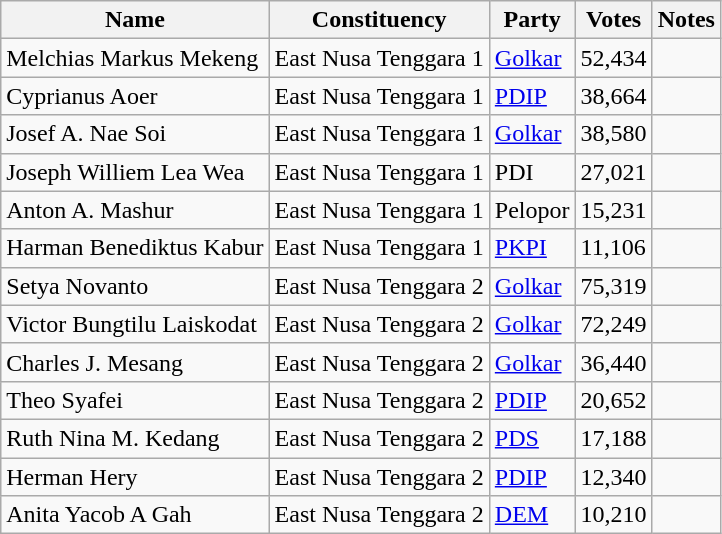<table class="wikitable sortable">
<tr>
<th>Name</th>
<th>Constituency</th>
<th>Party</th>
<th>Votes</th>
<th>Notes</th>
</tr>
<tr>
<td>Melchias Markus Mekeng</td>
<td>East Nusa Tenggara 1</td>
<td><a href='#'>Golkar</a></td>
<td>52,434</td>
<td></td>
</tr>
<tr>
<td>Cyprianus Aoer</td>
<td>East Nusa Tenggara 1</td>
<td><a href='#'>PDIP</a></td>
<td>38,664</td>
<td></td>
</tr>
<tr>
<td>Josef A. Nae Soi</td>
<td>East Nusa Tenggara 1</td>
<td><a href='#'>Golkar</a></td>
<td>38,580</td>
<td></td>
</tr>
<tr>
<td>Joseph Williem Lea Wea</td>
<td>East Nusa Tenggara 1</td>
<td>PDI</td>
<td>27,021</td>
<td></td>
</tr>
<tr>
<td>Anton A. Mashur</td>
<td>East Nusa Tenggara 1</td>
<td>Pelopor</td>
<td>15,231</td>
<td></td>
</tr>
<tr>
<td>Harman Benediktus Kabur</td>
<td>East Nusa Tenggara 1</td>
<td><a href='#'>PKPI</a></td>
<td>11,106</td>
<td></td>
</tr>
<tr>
<td>Setya Novanto</td>
<td>East Nusa Tenggara 2</td>
<td><a href='#'>Golkar</a></td>
<td>75,319</td>
<td></td>
</tr>
<tr>
<td>Victor Bungtilu Laiskodat</td>
<td>East Nusa Tenggara 2</td>
<td><a href='#'>Golkar</a></td>
<td>72,249</td>
<td></td>
</tr>
<tr>
<td>Charles J. Mesang</td>
<td>East Nusa Tenggara 2</td>
<td><a href='#'>Golkar</a></td>
<td>36,440</td>
<td></td>
</tr>
<tr>
<td>Theo Syafei</td>
<td>East Nusa Tenggara 2</td>
<td><a href='#'>PDIP</a></td>
<td>20,652</td>
<td></td>
</tr>
<tr>
<td>Ruth Nina M. Kedang</td>
<td>East Nusa Tenggara 2</td>
<td><a href='#'>PDS</a></td>
<td>17,188</td>
<td></td>
</tr>
<tr>
<td>Herman Hery</td>
<td>East Nusa Tenggara 2</td>
<td><a href='#'>PDIP</a></td>
<td>12,340</td>
<td></td>
</tr>
<tr>
<td>Anita Yacob A Gah</td>
<td>East Nusa Tenggara 2</td>
<td><a href='#'>DEM</a></td>
<td>10,210</td>
<td></td>
</tr>
</table>
